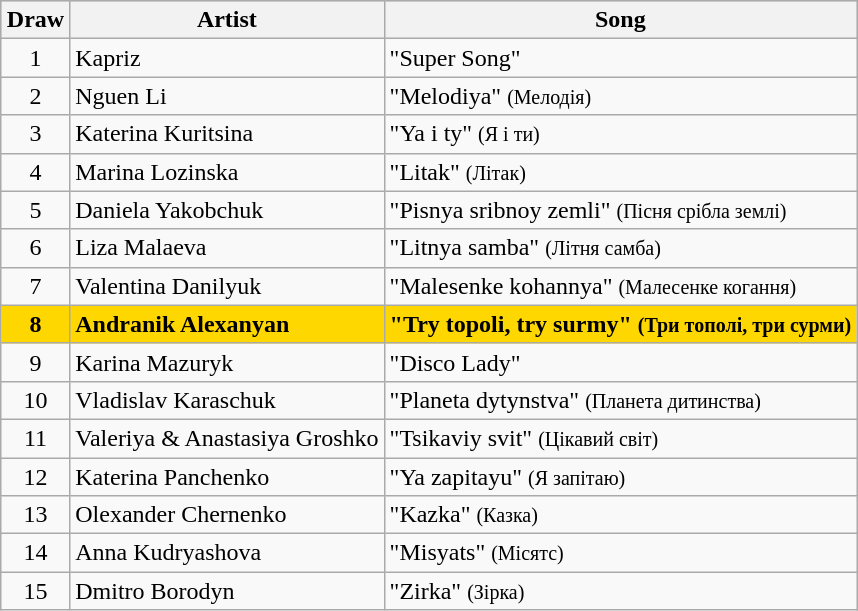<table class="sortable wikitable" style="margin: 1em auto 1em auto; text-align:center">
<tr bgcolor="#CCCCCC">
<th>Draw</th>
<th>Artist</th>
<th>Song</th>
</tr>
<tr>
<td>1</td>
<td align="left">Kapriz</td>
<td align="left">"Super Song"</td>
</tr>
<tr>
<td>2</td>
<td align="left">Nguen Li</td>
<td align="left">"Melodiya" <small>(Мелодія)</small></td>
</tr>
<tr>
<td>3</td>
<td align="left">Katerina Kuritsina</td>
<td align="left">"Ya i ty" <small>(Я і ти)</small></td>
</tr>
<tr>
<td>4</td>
<td align="left">Marina Lozinska</td>
<td align="left">"Litak" <small>(Літак)</small></td>
</tr>
<tr>
<td>5</td>
<td align="left">Daniela Yakobchuk</td>
<td align="left">"Pisnya sribnoy zemli" <small>(Пісня срібла землі)</small></td>
</tr>
<tr>
<td>6</td>
<td align="left">Liza Malaeva</td>
<td align="left">"Litnya samba" <small>(Літня самба)</small></td>
</tr>
<tr>
<td>7</td>
<td align="left">Valentina Danilyuk</td>
<td align="left">"Malesenke kohannya" <small>(Малесенке когання)</small></td>
</tr>
<tr style="font-weight:bold; background:gold;">
<td>8</td>
<td align="left"><strong>Andranik Alexanyan</strong></td>
<td align="left"><strong>"Try topoli, try surmy" <small>(Три тополі, три сурми)</small></strong></td>
</tr>
<tr>
<td>9</td>
<td align="left">Karina Mazuryk</td>
<td align="left">"Disco Lady"</td>
</tr>
<tr>
<td>10</td>
<td align="left">Vladislav Karaschuk</td>
<td align="left">"Planeta dytynstva" <small>(Планета дитинства)</small></td>
</tr>
<tr>
<td>11</td>
<td align="left">Valeriya & Anastasiya Groshko</td>
<td align="left">"Tsikaviy svit" <small>(Цікавий світ)</small></td>
</tr>
<tr>
<td>12</td>
<td align="left">Katerina Panchenko</td>
<td align="left">"Ya zapitayu" <small>(Я запітаю)</small></td>
</tr>
<tr>
<td>13</td>
<td align="left">Olexander Chernenko</td>
<td align="left">"Kazka" <small>(Казка)</small></td>
</tr>
<tr>
<td>14</td>
<td align="left">Anna Kudryashova</td>
<td align="left">"Misyats" <small>(Місятс)</small></td>
</tr>
<tr>
<td>15</td>
<td align="left">Dmitro Borodyn</td>
<td align="left">"Zirka" <small>(Зірка)</small></td>
</tr>
</table>
